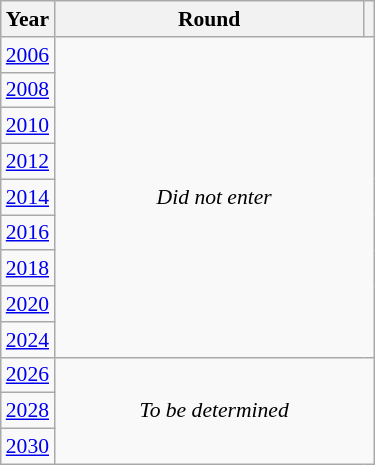<table class="wikitable" style="text-align: center; font-size:90%">
<tr>
<th>Year</th>
<th style="width:200px">Round</th>
<th></th>
</tr>
<tr>
<td><a href='#'>2006</a></td>
<td colspan="2" rowspan="9"><em>Did not enter</em></td>
</tr>
<tr>
<td><a href='#'>2008</a></td>
</tr>
<tr>
<td><a href='#'>2010</a></td>
</tr>
<tr>
<td><a href='#'>2012</a></td>
</tr>
<tr>
<td><a href='#'>2014</a></td>
</tr>
<tr>
<td><a href='#'>2016</a></td>
</tr>
<tr>
<td><a href='#'>2018</a></td>
</tr>
<tr>
<td><a href='#'>2020</a></td>
</tr>
<tr>
<td><a href='#'>2024</a></td>
</tr>
<tr>
<td><a href='#'>2026</a></td>
<td colspan="2" rowspan="3"><em>To be determined</em></td>
</tr>
<tr>
<td><a href='#'>2028</a></td>
</tr>
<tr>
<td><a href='#'>2030</a></td>
</tr>
</table>
